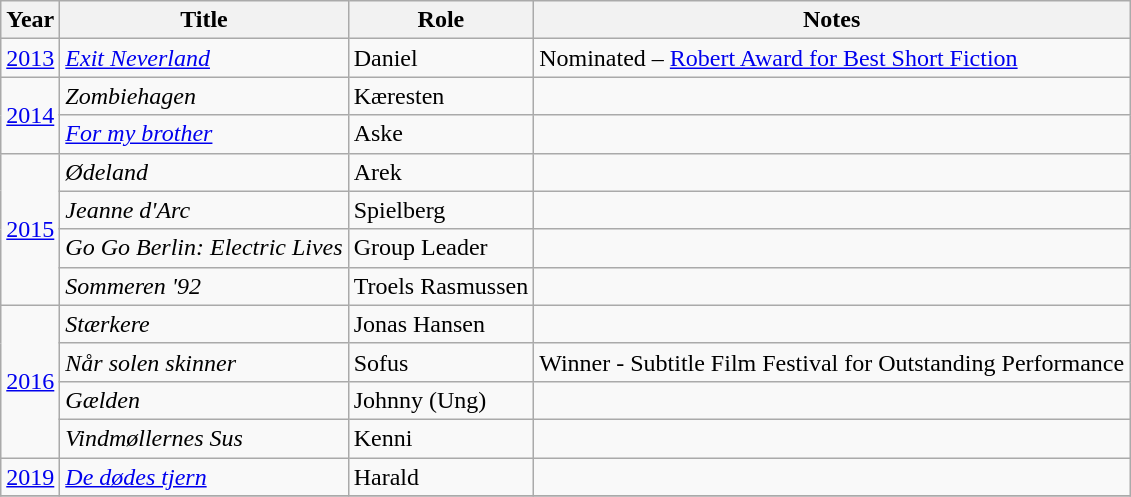<table class="wikitable sortable">
<tr>
<th>Year</th>
<th>Title</th>
<th>Role</th>
<th>Notes</th>
</tr>
<tr>
<td><a href='#'>2013</a></td>
<td><em><a href='#'>Exit Neverland</a></em></td>
<td>Daniel</td>
<td>Nominated – <a href='#'>Robert Award for Best Short Fiction</a></td>
</tr>
<tr>
<td rowspan="2"><a href='#'>2014</a></td>
<td><em>Zombiehagen</em></td>
<td>Kæresten</td>
<td></td>
</tr>
<tr>
<td><em><a href='#'>For my brother</a></em></td>
<td>Aske</td>
<td></td>
</tr>
<tr>
<td rowspan="4"><a href='#'>2015</a></td>
<td><em>Ødeland</em></td>
<td>Arek</td>
<td></td>
</tr>
<tr>
<td><em>Jeanne d'Arc</em></td>
<td>Spielberg</td>
<td></td>
</tr>
<tr>
<td><em>Go Go Berlin: Electric Lives</em></td>
<td>Group Leader</td>
<td></td>
</tr>
<tr>
<td><em>Sommeren '92</em></td>
<td>Troels Rasmussen</td>
<td></td>
</tr>
<tr>
<td rowspan="4"><a href='#'>2016</a></td>
<td><em>Stærkere</em></td>
<td>Jonas Hansen</td>
<td></td>
</tr>
<tr>
<td><em>Når solen skinner</em></td>
<td>Sofus</td>
<td>Winner - Subtitle Film Festival for Outstanding Performance</td>
</tr>
<tr>
<td><em>Gælden</em></td>
<td>Johnny (Ung)</td>
<td></td>
</tr>
<tr>
<td><em>Vindmøllernes Sus</em></td>
<td>Kenni</td>
<td></td>
</tr>
<tr>
<td rowapan=5><a href='#'>2019</a></td>
<td><em><a href='#'>De dødes tjern</a></em></td>
<td>Harald</td>
<td></td>
</tr>
<tr>
</tr>
</table>
